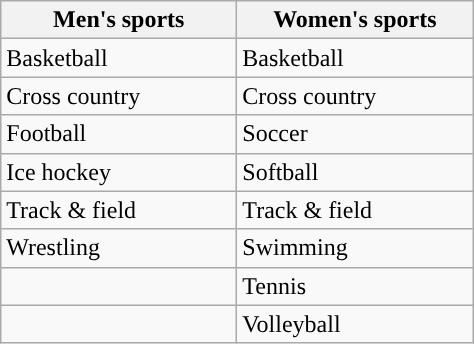<table class="wikitable"; style= "text-align: ">
<tr>
<th width=150px>Men's sports</th>
<th width=150px>Women's sports</th>
</tr>
<tr>
<td>Basketball</td>
<td>Basketball</td>
</tr>
<tr>
<td>Cross country</td>
<td>Cross country</td>
</tr>
<tr>
<td>Football</td>
<td>Soccer</td>
</tr>
<tr>
<td>Ice hockey</td>
<td>Softball</td>
</tr>
<tr>
<td>Track & field</td>
<td>Track & field</td>
</tr>
<tr>
<td>Wrestling</td>
<td>Swimming</td>
</tr>
<tr>
<td></td>
<td>Tennis</td>
</tr>
<tr>
<td></td>
<td>Volleyball</td>
</tr>
</table>
